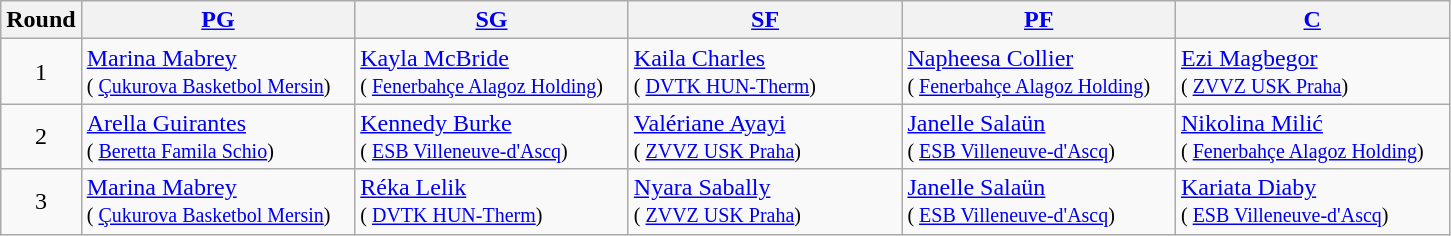<table class="wikitable sortable" style="text-align: center;">
<tr>
<th>Round</th>
<th style="width:175px;"><a href='#'>PG</a></th>
<th style="width:175px;"><a href='#'>SG</a></th>
<th style="width:175px;"><a href='#'>SF</a></th>
<th style="width:175px;"><a href='#'>PF</a></th>
<th style="width:175px;"><a href='#'>C</a></th>
</tr>
<tr>
<td>1</td>
<td style="text-align:left;"> <a href='#'>Marina Mabrey</a><br><small>( <a href='#'>Çukurova Basketbol Mersin</a>)</small></td>
<td style="text-align:left;"> <a href='#'>Kayla McBride</a><br><small>(  <a href='#'>Fenerbahçe Alagoz Holding</a>)</small></td>
<td style="text-align:left;"> <a href='#'>Kaila Charles</a><br><small>( <a href='#'>DVTK HUN-Therm</a>)</small></td>
<td style="text-align:left;"> <a href='#'>Napheesa Collier</a><br><small>(  <a href='#'>Fenerbahçe Alagoz Holding</a>)</small></td>
<td style="text-align:left;"> <a href='#'>Ezi Magbegor</a><br><small>( <a href='#'>ZVVZ USK Praha</a>)</small></td>
</tr>
<tr>
<td>2</td>
<td style="text-align:left;"> <a href='#'>Arella Guirantes</a><br><small>( <a href='#'>Beretta Famila Schio</a>)</small></td>
<td style="text-align:left;"> <a href='#'>Kennedy Burke</a><br><small>(  <a href='#'>ESB Villeneuve-d'Ascq</a>)</small></td>
<td style="text-align:left;"> <a href='#'>Valériane Ayayi</a><br><small>( <a href='#'>ZVVZ USK Praha</a>)</small></td>
<td style="text-align:left;"> <a href='#'>Janelle Salaün</a><br><small>(  <a href='#'>ESB Villeneuve-d'Ascq</a>)</small></td>
<td style="text-align:left;"> <a href='#'>Nikolina Milić</a><br><small>( <a href='#'>Fenerbahçe Alagoz Holding</a>)</small></td>
</tr>
<tr>
<td>3</td>
<td style="text-align:left;"> <a href='#'>Marina Mabrey</a><br><small>( <a href='#'>Çukurova Basketbol Mersin</a>)</small></td>
<td style="text-align:left;"> <a href='#'>Réka Lelik</a><br><small>( <a href='#'>DVTK HUN-Therm</a>)</small></td>
<td style="text-align:left;"> <a href='#'>Nyara Sabally</a><br><small>( <a href='#'>ZVVZ USK Praha</a>)</small></td>
<td style="text-align:left;"> <a href='#'>Janelle Salaün</a><br><small>(  <a href='#'>ESB Villeneuve-d'Ascq</a>)</small></td>
<td style="text-align:left;"> <a href='#'>Kariata Diaby</a><br><small>(  <a href='#'>ESB Villeneuve-d'Ascq</a>)</small></td>
</tr>
</table>
